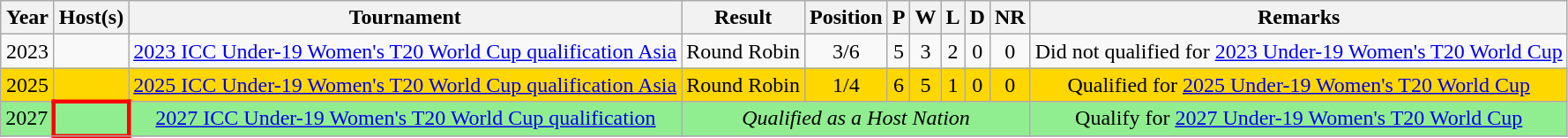<table class="wikitable" style="text-align: center;">
<tr>
<th>Year</th>
<th>Host(s)</th>
<th>Tournament</th>
<th>Result</th>
<th>Position</th>
<th>P</th>
<th>W</th>
<th>L</th>
<th>D</th>
<th>NR</th>
<th>Remarks</th>
</tr>
<tr>
<td>2023</td>
<td></td>
<td><a href='#'>2023 ICC Under-19 Women's T20 World Cup qualification Asia</a></td>
<td>Round Robin</td>
<td>3/6</td>
<td>5</td>
<td>3</td>
<td>2</td>
<td>0</td>
<td>0</td>
<td>Did not qualified for <a href='#'>2023 Under-19 Women's T20 World Cup</a></td>
</tr>
<tr style="background:Gold">
<td>2025</td>
<td></td>
<td><a href='#'>2025 ICC Under-19 Women's T20 World Cup qualification Asia</a></td>
<td>Round Robin</td>
<td>1/4</td>
<td>6</td>
<td>5</td>
<td>1</td>
<td>0</td>
<td>0</td>
<td>Qualified for <a href='#'>2025 Under-19 Women's T20 World Cup</a></td>
</tr>
<tr style="background:#90EE90">
<td>2027</td>
<td style="border:3px solid red"> </td>
<td><a href='#'>2027 ICC Under-19 Women's T20 World Cup qualification</a></td>
<td colspan=7><em>Qualified as a Host Nation</em></td>
<td>Qualify for <a href='#'>2027 Under-19 Women's T20 World Cup</a></td>
</tr>
<tr>
</tr>
</table>
